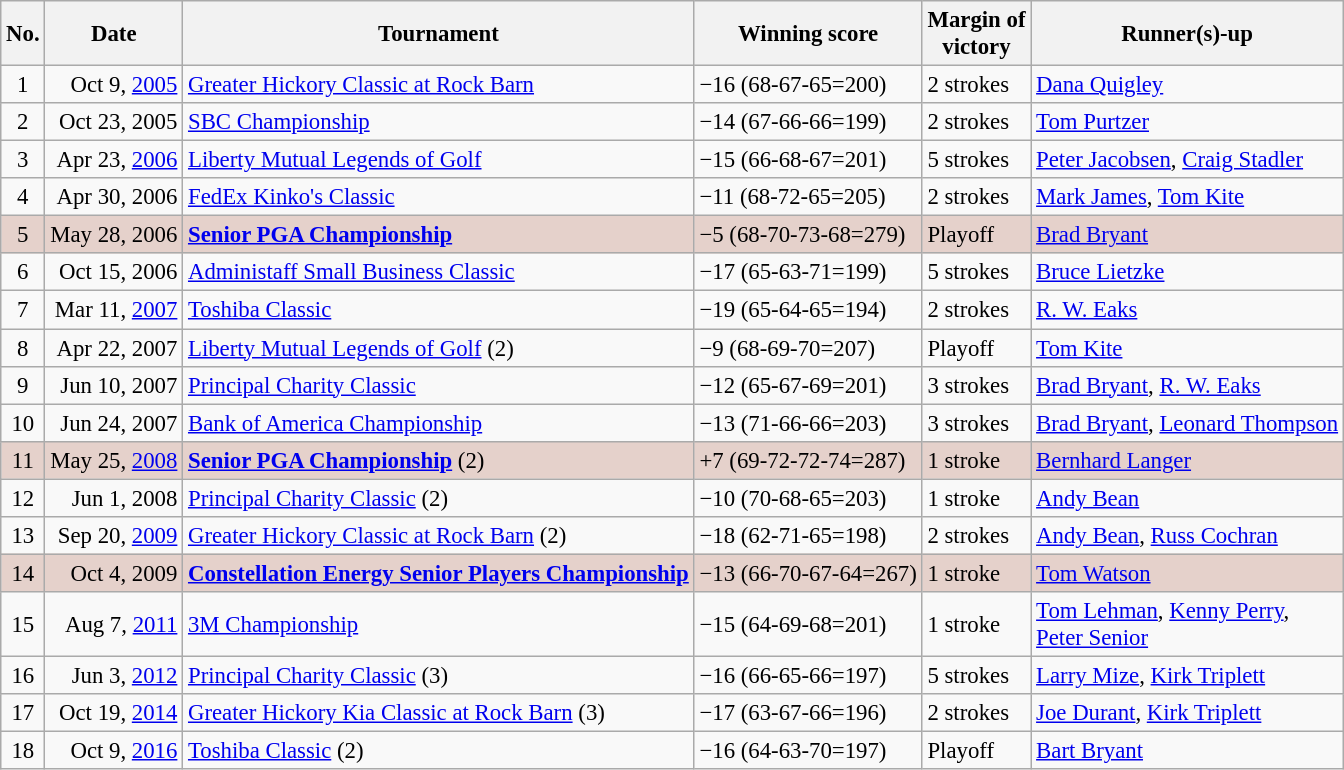<table class="wikitable" style="font-size:95%;">
<tr>
<th>No.</th>
<th>Date</th>
<th>Tournament</th>
<th>Winning score</th>
<th>Margin of<br>victory</th>
<th>Runner(s)-up</th>
</tr>
<tr>
<td align=center>1</td>
<td align=right>Oct 9, <a href='#'>2005</a></td>
<td><a href='#'>Greater Hickory Classic at Rock Barn</a></td>
<td>−16 (68-67-65=200)</td>
<td>2 strokes</td>
<td> <a href='#'>Dana Quigley</a></td>
</tr>
<tr>
<td align=center>2</td>
<td align=right>Oct 23, 2005</td>
<td><a href='#'>SBC Championship</a></td>
<td>−14 (67-66-66=199)</td>
<td>2 strokes</td>
<td> <a href='#'>Tom Purtzer</a></td>
</tr>
<tr>
<td align=center>3</td>
<td align=right>Apr 23, <a href='#'>2006</a></td>
<td><a href='#'>Liberty Mutual Legends of Golf</a></td>
<td>−15 (66-68-67=201)</td>
<td>5 strokes</td>
<td> <a href='#'>Peter Jacobsen</a>,  <a href='#'>Craig Stadler</a></td>
</tr>
<tr>
<td align=center>4</td>
<td align=right>Apr 30, 2006</td>
<td><a href='#'>FedEx Kinko's Classic</a></td>
<td>−11 (68-72-65=205)</td>
<td>2 strokes</td>
<td> <a href='#'>Mark James</a>,  <a href='#'>Tom Kite</a></td>
</tr>
<tr style="background:#e5d1cb;">
<td align=center>5</td>
<td align=right>May 28, 2006</td>
<td><strong><a href='#'>Senior PGA Championship</a></strong></td>
<td>−5 (68-70-73-68=279)</td>
<td>Playoff</td>
<td> <a href='#'>Brad Bryant</a></td>
</tr>
<tr>
<td align=center>6</td>
<td align=right>Oct 15, 2006</td>
<td><a href='#'>Administaff Small Business Classic</a></td>
<td>−17 (65-63-71=199)</td>
<td>5 strokes</td>
<td> <a href='#'>Bruce Lietzke</a></td>
</tr>
<tr>
<td align=center>7</td>
<td align=right>Mar 11, <a href='#'>2007</a></td>
<td><a href='#'>Toshiba Classic</a></td>
<td>−19 (65-64-65=194)</td>
<td>2 strokes</td>
<td> <a href='#'>R. W. Eaks</a></td>
</tr>
<tr>
<td align=center>8</td>
<td align=right>Apr 22, 2007</td>
<td><a href='#'>Liberty Mutual Legends of Golf</a> (2)</td>
<td>−9 (68-69-70=207)</td>
<td>Playoff</td>
<td> <a href='#'>Tom Kite</a></td>
</tr>
<tr>
<td align=center>9</td>
<td align=right>Jun 10, 2007</td>
<td><a href='#'>Principal Charity Classic</a></td>
<td>−12 (65-67-69=201)</td>
<td>3 strokes</td>
<td> <a href='#'>Brad Bryant</a>,  <a href='#'>R. W. Eaks</a></td>
</tr>
<tr>
<td align=center>10</td>
<td align=right>Jun 24, 2007</td>
<td><a href='#'>Bank of America Championship</a></td>
<td>−13 (71-66-66=203)</td>
<td>3 strokes</td>
<td> <a href='#'>Brad Bryant</a>,  <a href='#'>Leonard Thompson</a></td>
</tr>
<tr style="background:#e5d1cb;">
<td align=center>11</td>
<td align=right>May 25, <a href='#'>2008</a></td>
<td><strong><a href='#'>Senior PGA Championship</a></strong> (2)</td>
<td>+7 (69-72-72-74=287)</td>
<td>1 stroke</td>
<td> <a href='#'>Bernhard Langer</a></td>
</tr>
<tr>
<td align=center>12</td>
<td align=right>Jun 1, 2008</td>
<td><a href='#'>Principal Charity Classic</a> (2)</td>
<td>−10 (70-68-65=203)</td>
<td>1 stroke</td>
<td> <a href='#'>Andy Bean</a></td>
</tr>
<tr>
<td align=center>13</td>
<td align=right>Sep 20, <a href='#'>2009</a></td>
<td><a href='#'>Greater Hickory Classic at Rock Barn</a> (2)</td>
<td>−18 (62-71-65=198)</td>
<td>2 strokes</td>
<td> <a href='#'>Andy Bean</a>,  <a href='#'>Russ Cochran</a></td>
</tr>
<tr style="background:#e5d1cb;">
<td align=center>14</td>
<td align=right>Oct 4, 2009</td>
<td><strong><a href='#'>Constellation Energy Senior Players Championship</a></strong></td>
<td>−13 (66-70-67-64=267)</td>
<td>1 stroke</td>
<td> <a href='#'>Tom Watson</a></td>
</tr>
<tr>
<td align=center>15</td>
<td align=right>Aug 7, <a href='#'>2011</a></td>
<td><a href='#'>3M Championship</a></td>
<td>−15 (64-69-68=201)</td>
<td>1 stroke</td>
<td> <a href='#'>Tom Lehman</a>,  <a href='#'>Kenny Perry</a>,<br> <a href='#'>Peter Senior</a></td>
</tr>
<tr>
<td align=center>16</td>
<td align=right>Jun 3, <a href='#'>2012</a></td>
<td><a href='#'>Principal Charity Classic</a> (3)</td>
<td>−16 (66-65-66=197)</td>
<td>5 strokes</td>
<td> <a href='#'>Larry Mize</a>,  <a href='#'>Kirk Triplett</a></td>
</tr>
<tr>
<td align=center>17</td>
<td align=right>Oct 19, <a href='#'>2014</a></td>
<td><a href='#'>Greater Hickory Kia Classic at Rock Barn</a> (3)</td>
<td>−17 (63-67-66=196)</td>
<td>2 strokes</td>
<td> <a href='#'>Joe Durant</a>,  <a href='#'>Kirk Triplett</a></td>
</tr>
<tr>
<td align=center>18</td>
<td align=right>Oct 9, <a href='#'>2016</a></td>
<td><a href='#'>Toshiba Classic</a> (2)</td>
<td>−16 (64-63-70=197)</td>
<td>Playoff</td>
<td> <a href='#'>Bart Bryant</a></td>
</tr>
</table>
